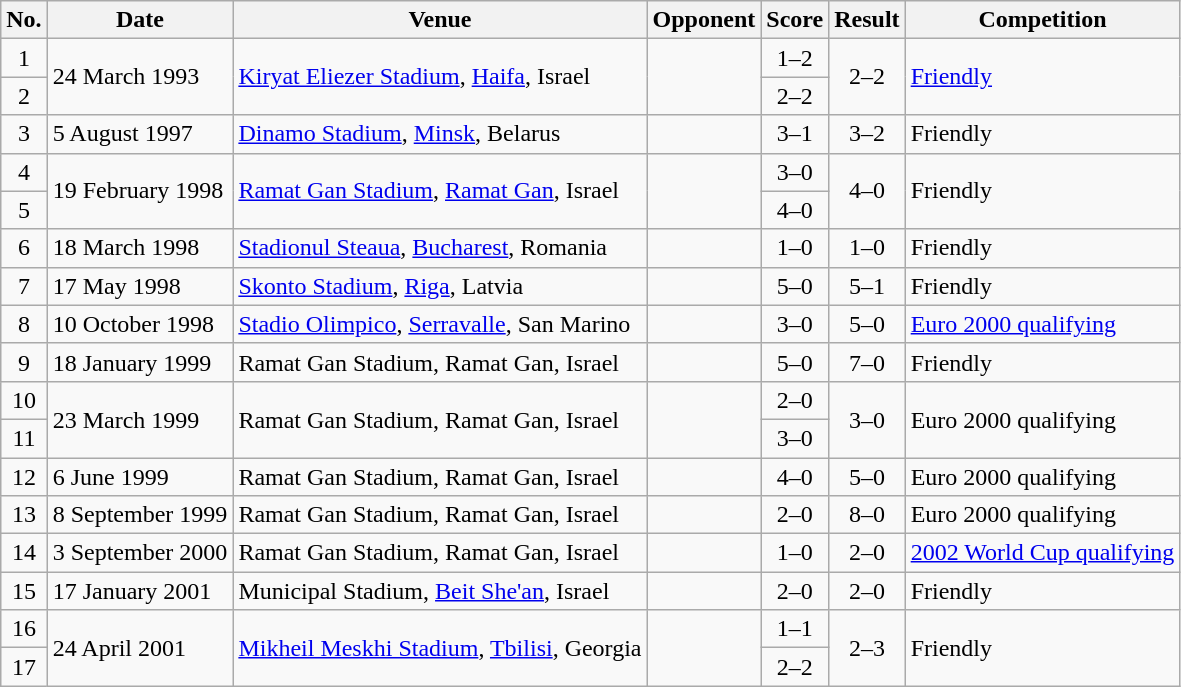<table class="wikitable sortable">
<tr>
<th scope="col">No.</th>
<th scope="col">Date</th>
<th scope="col">Venue</th>
<th scope="col">Opponent</th>
<th scope="col">Score</th>
<th scope="col">Result</th>
<th scope="col">Competition</th>
</tr>
<tr>
<td align="center">1</td>
<td rowspan="2">24 March 1993</td>
<td rowspan="2"><a href='#'>Kiryat Eliezer Stadium</a>, <a href='#'>Haifa</a>, Israel</td>
<td rowspan="2"></td>
<td align="center">1–2</td>
<td rowspan="2" style="text-align:center">2–2</td>
<td rowspan="2"><a href='#'>Friendly</a></td>
</tr>
<tr>
<td align="center">2</td>
<td align="center">2–2</td>
</tr>
<tr>
<td align="center">3</td>
<td>5 August 1997</td>
<td><a href='#'>Dinamo Stadium</a>, <a href='#'>Minsk</a>, Belarus</td>
<td></td>
<td align="center">3–1</td>
<td align="center">3–2</td>
<td>Friendly</td>
</tr>
<tr>
<td align="center">4</td>
<td rowspan="2">19 February 1998</td>
<td rowspan="2"><a href='#'>Ramat Gan Stadium</a>, <a href='#'>Ramat Gan</a>, Israel</td>
<td rowspan="2"></td>
<td align="center">3–0</td>
<td rowspan="2" style="text-align:center">4–0</td>
<td rowspan="2">Friendly</td>
</tr>
<tr>
<td align="center">5</td>
<td align="center">4–0</td>
</tr>
<tr>
<td align="center">6</td>
<td>18 March 1998</td>
<td><a href='#'>Stadionul Steaua</a>, <a href='#'>Bucharest</a>, Romania</td>
<td></td>
<td align="center">1–0</td>
<td align="center">1–0</td>
<td>Friendly</td>
</tr>
<tr>
<td align="center">7</td>
<td>17 May 1998</td>
<td><a href='#'>Skonto Stadium</a>, <a href='#'>Riga</a>, Latvia</td>
<td></td>
<td align="center">5–0</td>
<td align="center">5–1</td>
<td>Friendly</td>
</tr>
<tr>
<td align="center">8</td>
<td>10 October 1998</td>
<td><a href='#'>Stadio Olimpico</a>, <a href='#'>Serravalle</a>, San Marino</td>
<td></td>
<td align="center">3–0</td>
<td align="center">5–0</td>
<td><a href='#'>Euro 2000 qualifying</a></td>
</tr>
<tr>
<td align="center">9</td>
<td>18 January 1999</td>
<td>Ramat Gan Stadium, Ramat Gan, Israel</td>
<td></td>
<td align="center">5–0</td>
<td align="center">7–0</td>
<td>Friendly</td>
</tr>
<tr>
<td align="center">10</td>
<td rowspan="2">23 March 1999</td>
<td rowspan="2">Ramat Gan Stadium, Ramat Gan, Israel</td>
<td rowspan="2"></td>
<td align="center">2–0</td>
<td rowspan="2" style="text-align:center">3–0</td>
<td rowspan="2">Euro 2000 qualifying</td>
</tr>
<tr>
<td align="center">11</td>
<td align="center">3–0</td>
</tr>
<tr>
<td align="center">12</td>
<td>6 June 1999</td>
<td>Ramat Gan Stadium, Ramat Gan, Israel</td>
<td></td>
<td align="center">4–0</td>
<td align="center">5–0</td>
<td>Euro 2000 qualifying</td>
</tr>
<tr>
<td align="center">13</td>
<td>8 September 1999</td>
<td>Ramat Gan Stadium, Ramat Gan, Israel</td>
<td></td>
<td align="center">2–0</td>
<td align="center">8–0</td>
<td>Euro 2000 qualifying</td>
</tr>
<tr>
<td align="center">14</td>
<td>3 September 2000</td>
<td>Ramat Gan Stadium, Ramat Gan, Israel</td>
<td></td>
<td align="center">1–0</td>
<td align="center">2–0</td>
<td><a href='#'>2002 World Cup qualifying</a></td>
</tr>
<tr>
<td align="center">15</td>
<td>17 January 2001</td>
<td>Municipal Stadium, <a href='#'>Beit She'an</a>, Israel</td>
<td></td>
<td align="center">2–0</td>
<td align="center">2–0</td>
<td>Friendly</td>
</tr>
<tr>
<td align="center">16</td>
<td rowspan="2">24 April 2001</td>
<td rowspan="2"><a href='#'>Mikheil Meskhi Stadium</a>, <a href='#'>Tbilisi</a>, Georgia</td>
<td rowspan="2"></td>
<td align="center">1–1</td>
<td rowspan="2" style="text-align:center">2–3</td>
<td rowspan="2">Friendly</td>
</tr>
<tr>
<td align="center">17</td>
<td align="center">2–2</td>
</tr>
</table>
